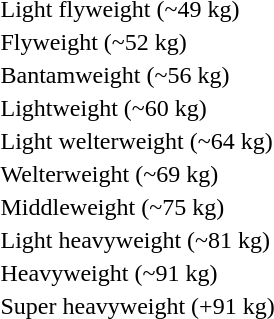<table>
<tr>
<td rowspan=2>Light flyweight (~49 kg)</td>
<td rowspan=2></td>
<td rowspan=2></td>
<td></td>
</tr>
<tr>
<td></td>
</tr>
<tr>
<td rowspan=2>Flyweight (~52 kg)</td>
<td rowspan=2></td>
<td rowspan=2></td>
<td></td>
</tr>
<tr>
<td></td>
</tr>
<tr>
<td rowspan=2>Bantamweight (~56 kg)</td>
<td rowspan=2></td>
<td rowspan=2></td>
<td></td>
</tr>
<tr>
<td></td>
</tr>
<tr>
<td rowspan=2>Lightweight (~60 kg)</td>
<td rowspan=2></td>
<td rowspan=2></td>
<td></td>
</tr>
<tr>
<td></td>
</tr>
<tr>
<td rowspan=2>Light welterweight (~64 kg)</td>
<td rowspan=2></td>
<td rowspan=2></td>
<td></td>
</tr>
<tr>
<td></td>
</tr>
<tr>
<td rowspan=2>Welterweight (~69 kg)</td>
<td rowspan=2></td>
<td rowspan=2></td>
<td></td>
</tr>
<tr>
<td></td>
</tr>
<tr>
<td rowspan=2>Middleweight (~75 kg)</td>
<td rowspan=2></td>
<td rowspan=2></td>
<td></td>
</tr>
<tr>
<td></td>
</tr>
<tr>
<td rowspan=2>Light heavyweight (~81 kg)</td>
<td rowspan=2></td>
<td rowspan=2></td>
<td></td>
</tr>
<tr>
<td></td>
</tr>
<tr>
<td rowspan=2>Heavyweight (~91 kg)</td>
<td rowspan=2></td>
<td rowspan=2></td>
<td></td>
</tr>
<tr>
<td></td>
</tr>
<tr>
<td rowspan=2>Super heavyweight (+91 kg)</td>
<td rowspan=2></td>
<td rowspan=2></td>
<td></td>
</tr>
<tr>
<td></td>
</tr>
</table>
